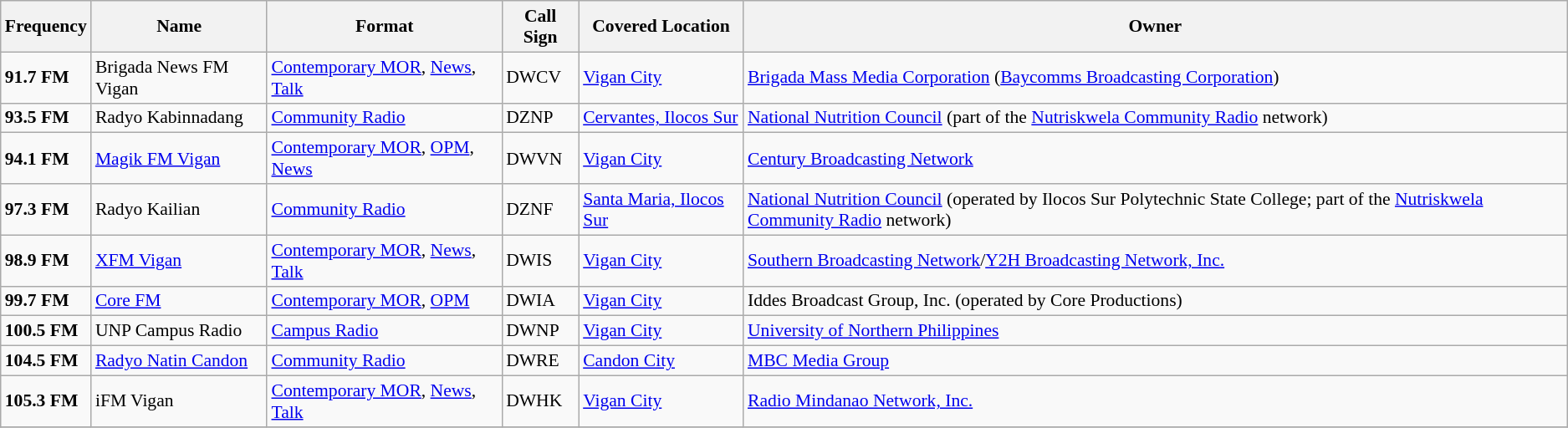<table class="wikitable" style="font-size:90%;">
<tr>
<th>Frequency</th>
<th>Name</th>
<th>Format</th>
<th>Call Sign</th>
<th>Covered Location</th>
<th>Owner</th>
</tr>
<tr>
<td><strong>91.7 FM</strong></td>
<td>Brigada News FM Vigan</td>
<td><a href='#'>Contemporary MOR</a>, <a href='#'>News</a>, <a href='#'>Talk</a></td>
<td>DWCV</td>
<td><a href='#'>Vigan City</a></td>
<td><a href='#'>Brigada Mass Media Corporation</a> (<a href='#'>Baycomms Broadcasting Corporation</a>)</td>
</tr>
<tr>
<td><strong>93.5 FM</strong></td>
<td>Radyo Kabinnadang</td>
<td><a href='#'>Community Radio</a></td>
<td>DZNP</td>
<td><a href='#'>Cervantes, Ilocos Sur</a></td>
<td><a href='#'>National Nutrition Council</a> (part of the <a href='#'>Nutriskwela Community Radio</a> network)</td>
</tr>
<tr>
<td><strong>94.1 FM</strong></td>
<td><a href='#'>Magik FM Vigan</a></td>
<td><a href='#'>Contemporary MOR</a>, <a href='#'>OPM</a>, <a href='#'>News</a></td>
<td>DWVN</td>
<td><a href='#'>Vigan City</a></td>
<td><a href='#'>Century Broadcasting Network</a></td>
</tr>
<tr>
<td><strong>97.3 FM</strong></td>
<td>Radyo Kailian</td>
<td><a href='#'>Community Radio</a></td>
<td>DZNF</td>
<td><a href='#'>Santa Maria, Ilocos Sur</a></td>
<td><a href='#'>National Nutrition Council</a> (operated by Ilocos Sur Polytechnic State College; part of the <a href='#'>Nutriskwela Community Radio</a> network)</td>
</tr>
<tr>
<td><strong>98.9 FM</strong></td>
<td><a href='#'>XFM Vigan</a></td>
<td><a href='#'>Contemporary MOR</a>, <a href='#'>News</a>, <a href='#'>Talk</a></td>
<td>DWIS</td>
<td><a href='#'>Vigan City</a></td>
<td><a href='#'>Southern Broadcasting Network</a>/<a href='#'>Y2H Broadcasting Network, Inc.</a></td>
</tr>
<tr>
<td><strong>99.7 FM</strong></td>
<td><a href='#'>Core FM</a></td>
<td><a href='#'>Contemporary MOR</a>, <a href='#'>OPM</a></td>
<td>DWIA</td>
<td><a href='#'>Vigan City</a></td>
<td>Iddes Broadcast Group, Inc. (operated by Core Productions)</td>
</tr>
<tr>
<td><strong>100.5 FM</strong></td>
<td>UNP Campus Radio</td>
<td><a href='#'>Campus Radio</a></td>
<td>DWNP</td>
<td><a href='#'>Vigan City</a></td>
<td><a href='#'>University of Northern Philippines</a></td>
</tr>
<tr>
<td><strong>104.5 FM</strong></td>
<td><a href='#'>Radyo Natin Candon</a></td>
<td><a href='#'>Community Radio</a></td>
<td>DWRE</td>
<td><a href='#'>Candon City</a></td>
<td><a href='#'>MBC Media Group</a></td>
</tr>
<tr>
<td><strong>105.3 FM</strong></td>
<td>iFM Vigan</td>
<td><a href='#'>Contemporary MOR</a>, <a href='#'>News</a>, <a href='#'>Talk</a></td>
<td>DWHK</td>
<td><a href='#'>Vigan City</a></td>
<td><a href='#'>Radio Mindanao Network, Inc.</a></td>
</tr>
<tr>
</tr>
</table>
